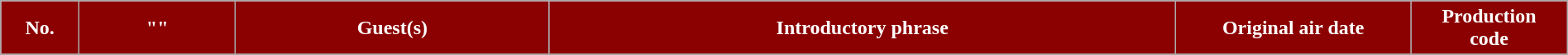<table class="wikitable plainrowheaders" style="width:100%; margin:auto;">
<tr>
<th style="background:darkRed; color:#fff; width:5%;"><abbr>No.</abbr></th>
<th style="background:darkRed; color:#fff; width:10%;">"<a href='#'></a>"</th>
<th style="background:darkRed; color:#fff; width:20%;">Guest(s)</th>
<th style="background:darkRed; color:#fff; width:40%;">Introductory phrase</th>
<th style="background:darkRed; color:#fff; width:15%;">Original air date</th>
<th style="background:darkRed; color:#fff; width:10%;">Production <br> code</th>
</tr>
<tr>
</tr>
</table>
